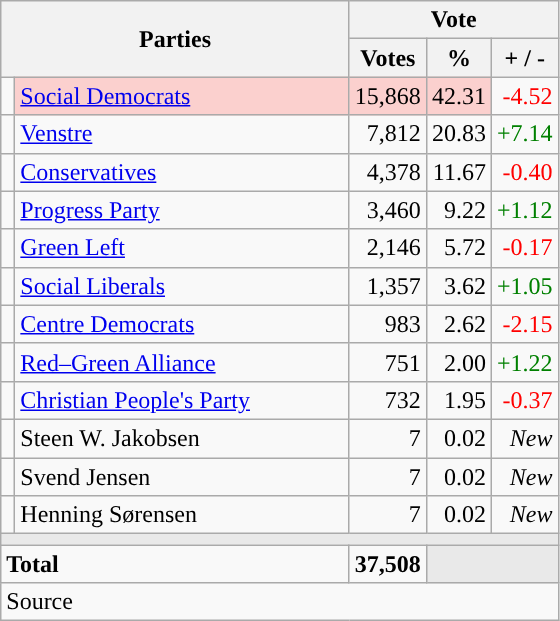<table class="wikitable" style="text-align:right;">
<tr>
<th style="text-align:centre;" rowspan="2" colspan="2" width="225">Parties</th>
<th colspan="3">Vote</th>
</tr>
<tr>
<th width="15">Votes</th>
<th width="15">%</th>
<th width="15">+ / -</th>
</tr>
<tr>
<td width="2" style="color:inherit;background:"></td>
<td bgcolor=#fbd0ce  align="left"><a href='#'>Social Democrats</a></td>
<td bgcolor=#fbd0ce>15,868</td>
<td bgcolor=#fbd0ce>42.31</td>
<td style=color:red;>-4.52</td>
</tr>
<tr>
<td width="2" style="color:inherit;background:"></td>
<td align="left"><a href='#'>Venstre</a></td>
<td>7,812</td>
<td>20.83</td>
<td style=color:green;>+7.14</td>
</tr>
<tr>
<td width="2" style="color:inherit;background:"></td>
<td align="left"><a href='#'>Conservatives</a></td>
<td>4,378</td>
<td>11.67</td>
<td style=color:red;>-0.40</td>
</tr>
<tr>
<td width="2" style="color:inherit;background:"></td>
<td align="left"><a href='#'>Progress Party</a></td>
<td>3,460</td>
<td>9.22</td>
<td style=color:green;>+1.12</td>
</tr>
<tr>
<td width="2" style="color:inherit;background:"></td>
<td align="left"><a href='#'>Green Left</a></td>
<td>2,146</td>
<td>5.72</td>
<td style=color:red;>-0.17</td>
</tr>
<tr>
<td width="2" style="color:inherit;background:"></td>
<td align="left"><a href='#'>Social Liberals</a></td>
<td>1,357</td>
<td>3.62</td>
<td style=color:green;>+1.05</td>
</tr>
<tr>
<td width="2" style="color:inherit;background:"></td>
<td align="left"><a href='#'>Centre Democrats</a></td>
<td>983</td>
<td>2.62</td>
<td style=color:red;>-2.15</td>
</tr>
<tr>
<td width="2" style="color:inherit;background:"></td>
<td align="left"><a href='#'>Red–Green Alliance</a></td>
<td>751</td>
<td>2.00</td>
<td style=color:green;>+1.22</td>
</tr>
<tr>
<td width="2" style="color:inherit;background:"></td>
<td align="left"><a href='#'>Christian People's Party</a></td>
<td>732</td>
<td>1.95</td>
<td style=color:red;>-0.37</td>
</tr>
<tr>
<td width="2" style="color:inherit;background:"></td>
<td align="left">Steen W. Jakobsen</td>
<td>7</td>
<td>0.02</td>
<td><em>New</em></td>
</tr>
<tr>
<td width="2" style="color:inherit;background:"></td>
<td align="left">Svend Jensen</td>
<td>7</td>
<td>0.02</td>
<td><em>New</em></td>
</tr>
<tr>
<td width="2" style="color:inherit;background:"></td>
<td align="left">Henning Sørensen</td>
<td>7</td>
<td>0.02</td>
<td><em>New</em></td>
</tr>
<tr>
<td colspan="7" bgcolor="#E9E9E9"></td>
</tr>
<tr>
<td align="left" colspan="2"><strong>Total</strong></td>
<td><strong>37,508</strong></td>
<td bgcolor="#E9E9E9" colspan="2"></td>
</tr>
<tr>
<td align="left" colspan="6">Source</td>
</tr>
</table>
